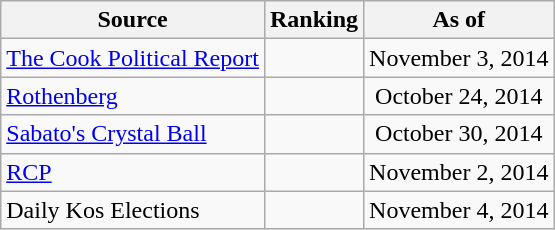<table class="wikitable" style="text-align:center">
<tr>
<th>Source</th>
<th>Ranking</th>
<th>As of</th>
</tr>
<tr>
<td align=left><a href='#'>The Cook Political Report</a></td>
<td></td>
<td>November 3, 2014</td>
</tr>
<tr>
<td align=left><a href='#'>Rothenberg</a></td>
<td></td>
<td>October 24, 2014</td>
</tr>
<tr>
<td align=left><a href='#'>Sabato's Crystal Ball</a></td>
<td></td>
<td>October 30, 2014</td>
</tr>
<tr>
<td align="left"><a href='#'>RCP</a></td>
<td></td>
<td>November 2, 2014</td>
</tr>
<tr>
<td align=left>Daily Kos Elections</td>
<td></td>
<td>November 4, 2014</td>
</tr>
</table>
